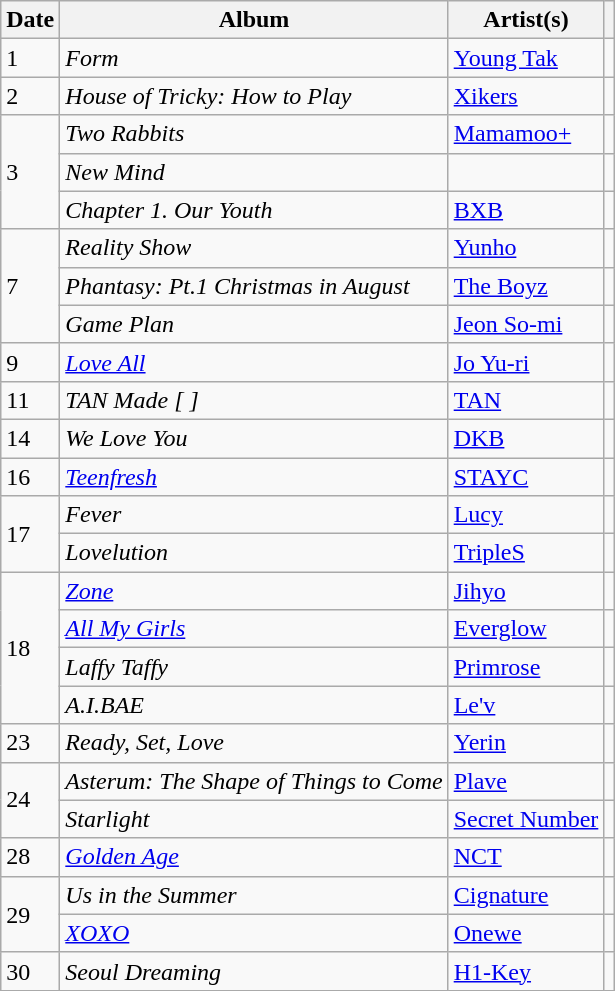<table class="wikitable">
<tr>
<th>Date</th>
<th>Album</th>
<th>Artist(s)</th>
<th></th>
</tr>
<tr>
<td>1</td>
<td><em>Form</em></td>
<td><a href='#'>Young Tak</a></td>
<td></td>
</tr>
<tr>
<td>2</td>
<td><em>House of Tricky: How to Play</em></td>
<td><a href='#'>Xikers</a></td>
<td></td>
</tr>
<tr>
<td rowspan="3">3</td>
<td><em>Two Rabbits</em></td>
<td><a href='#'>Mamamoo+</a></td>
<td></td>
</tr>
<tr>
<td><em>New Mind</em></td>
<td></td>
<td></td>
</tr>
<tr>
<td><em>Chapter 1. Our Youth</em></td>
<td><a href='#'>BXB</a></td>
<td></td>
</tr>
<tr>
<td rowspan="3">7</td>
<td><em>Reality Show</em></td>
<td><a href='#'>Yunho</a></td>
<td></td>
</tr>
<tr>
<td><em>Phantasy: Pt.1 Christmas in August</em></td>
<td><a href='#'>The Boyz</a></td>
<td></td>
</tr>
<tr>
<td><em>Game Plan</em></td>
<td><a href='#'>Jeon So-mi</a></td>
<td></td>
</tr>
<tr>
<td>9</td>
<td><em><a href='#'>Love All</a></em></td>
<td><a href='#'>Jo Yu-ri</a></td>
<td></td>
</tr>
<tr>
<td>11</td>
<td><em>TAN Made [ ]</em></td>
<td><a href='#'>TAN</a></td>
<td></td>
</tr>
<tr>
<td>14</td>
<td><em>We Love You</em></td>
<td><a href='#'>DKB</a></td>
<td></td>
</tr>
<tr>
<td>16</td>
<td><em><a href='#'>Teenfresh</a></em></td>
<td><a href='#'>STAYC</a></td>
<td></td>
</tr>
<tr>
<td rowspan="2">17</td>
<td><em>Fever</em></td>
<td><a href='#'>Lucy</a></td>
<td></td>
</tr>
<tr>
<td><em>Lovelution</em></td>
<td><a href='#'>TripleS</a></td>
<td></td>
</tr>
<tr>
<td rowspan="4">18</td>
<td><em><a href='#'>Zone</a></em></td>
<td><a href='#'>Jihyo</a></td>
<td></td>
</tr>
<tr>
<td><em><a href='#'>All My Girls</a></em></td>
<td><a href='#'>Everglow</a></td>
<td></td>
</tr>
<tr>
<td><em>Laffy Taffy</em></td>
<td><a href='#'>Primrose</a></td>
<td></td>
</tr>
<tr>
<td><em>A.I.BAE</em></td>
<td><a href='#'>Le'v</a></td>
<td></td>
</tr>
<tr>
<td>23</td>
<td><em>Ready, Set, Love</em></td>
<td><a href='#'>Yerin</a></td>
<td></td>
</tr>
<tr>
<td rowspan="2">24</td>
<td><em>Asterum: The Shape of Things to Come</em></td>
<td><a href='#'>Plave</a></td>
<td></td>
</tr>
<tr>
<td><em>Starlight</em></td>
<td><a href='#'>Secret Number</a></td>
<td></td>
</tr>
<tr>
<td>28</td>
<td><em><a href='#'>Golden Age</a></em></td>
<td><a href='#'>NCT</a></td>
<td></td>
</tr>
<tr>
<td rowspan="2">29</td>
<td><em>Us in the Summer</em></td>
<td><a href='#'>Cignature</a></td>
<td></td>
</tr>
<tr>
<td><a href='#'><em>XOXO</em></a></td>
<td><a href='#'>Onewe</a></td>
<td></td>
</tr>
<tr>
<td>30</td>
<td><em>Seoul Dreaming</em></td>
<td><a href='#'>H1-Key</a></td>
<td></td>
</tr>
<tr>
</tr>
</table>
